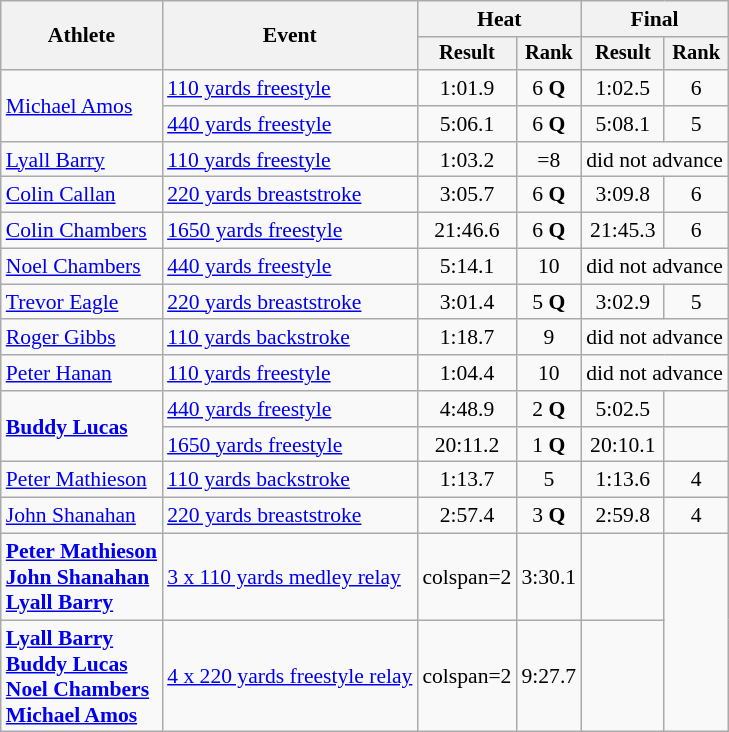<table class=wikitable style=font-size:90%>
<tr>
<th rowspan=2>Athlete</th>
<th rowspan=2>Event</th>
<th colspan=2>Heat</th>
<th colspan=2>Final</th>
</tr>
<tr style=font-size:95%>
<th>Result</th>
<th>Rank</th>
<th>Result</th>
<th>Rank</th>
</tr>
<tr align=center>
<td align=left rowspan=2><a href='#'>Michael Amos</a></td>
<td align=left><a href='#'>110 yards freestyle</a></td>
<td>1:01.9</td>
<td>6 <strong>Q</strong></td>
<td>1:02.5</td>
<td>6</td>
</tr>
<tr align=center>
<td align=left><a href='#'>440 yards freestyle</a></td>
<td>5:06.1</td>
<td>6 <strong>Q</strong></td>
<td>5:08.1</td>
<td>5</td>
</tr>
<tr align=center>
<td align=left><a href='#'>Lyall Barry</a></td>
<td align=left><a href='#'>110 yards freestyle</a></td>
<td>1:03.2</td>
<td>=8</td>
<td colspan=2>did not advance</td>
</tr>
<tr align=center>
<td align=left><a href='#'>Colin Callan</a></td>
<td align=left><a href='#'>220 yards breaststroke</a></td>
<td>3:05.7</td>
<td>6 <strong>Q</strong></td>
<td>3:09.8</td>
<td>6</td>
</tr>
<tr align=center>
<td align=left><a href='#'>Colin Chambers</a></td>
<td align=left><a href='#'>1650 yards freestyle</a></td>
<td>21:46.6</td>
<td>6 <strong>Q</strong></td>
<td>21:45.3</td>
<td>6</td>
</tr>
<tr align=center>
<td align=left><a href='#'>Noel Chambers</a></td>
<td align=left><a href='#'>440 yards freestyle</a></td>
<td>5:14.1</td>
<td>10</td>
<td colspan=2>did not advance</td>
</tr>
<tr align=center>
<td align=left><a href='#'>Trevor Eagle</a></td>
<td align=left><a href='#'>220 yards breaststroke</a></td>
<td>3:01.4</td>
<td>5 <strong>Q</strong></td>
<td>3:02.9</td>
<td>5</td>
</tr>
<tr align=center>
<td align=left><a href='#'>Roger Gibbs</a></td>
<td align=left><a href='#'>110 yards backstroke</a></td>
<td>1:18.7</td>
<td>9</td>
<td colspan=2>did not advance</td>
</tr>
<tr align=center>
<td align=left><a href='#'>Peter Hanan</a></td>
<td align=left><a href='#'>110 yards freestyle</a></td>
<td>1:04.4</td>
<td>10</td>
<td colspan=2>did not advance</td>
</tr>
<tr align=center>
<td align=left rowspan=2><strong><a href='#'>Buddy Lucas</a></strong></td>
<td align=left><a href='#'>440 yards freestyle</a></td>
<td>4:48.9</td>
<td>2 <strong>Q</strong></td>
<td>5:02.5</td>
<td></td>
</tr>
<tr align=center>
<td align=left><a href='#'>1650 yards freestyle</a></td>
<td>20:11.2</td>
<td>1 <strong>Q</strong></td>
<td>20:10.1</td>
<td></td>
</tr>
<tr align=center>
<td align=left><a href='#'>Peter Mathieson</a></td>
<td align=left><a href='#'>110 yards backstroke</a></td>
<td>1:13.7</td>
<td>5</td>
<td>1:13.6</td>
<td>4</td>
</tr>
<tr align=center>
<td align=left><a href='#'>John Shanahan</a></td>
<td align=left><a href='#'>220 yards breaststroke</a></td>
<td>2:57.4</td>
<td>3 <strong>Q</strong></td>
<td>2:59.8</td>
<td>4</td>
</tr>
<tr align=center>
<td align=left><strong><a href='#'>Peter Mathieson</a><br><a href='#'>John Shanahan</a><br><a href='#'>Lyall Barry</a></strong></td>
<td align=left><a href='#'>3 x 110 yards medley relay</a></td>
<td>colspan=2 </td>
<td>3:30.1</td>
<td></td>
</tr>
<tr align=center>
<td align=left><strong><a href='#'>Lyall Barry</a><br><a href='#'>Buddy Lucas</a><br><a href='#'>Noel Chambers</a><br><a href='#'>Michael Amos</a></strong></td>
<td align=left><a href='#'>4 x 220 yards freestyle relay</a></td>
<td>colspan=2 </td>
<td>9:27.7</td>
<td></td>
</tr>
</table>
